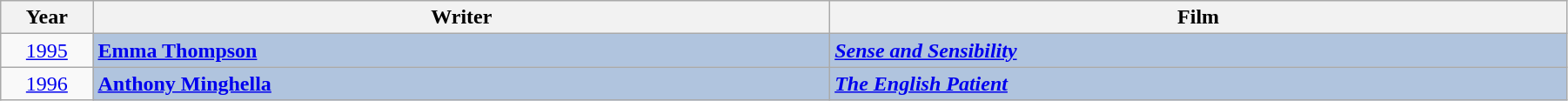<table class="wikitable" width="95%" cellpadding="5">
<tr>
<th width="50"><strong>Year</strong></th>
<th width="450"><strong>Writer</strong></th>
<th width="450"><strong>Film</strong></th>
</tr>
<tr>
<td style="text-align:center;"><a href='#'>1995</a> <br></td>
<td style="background:#B0C4DE;"><strong><a href='#'>Emma Thompson</a></strong></td>
<td style="background:#B0C4DE;"><strong><em><a href='#'>Sense and Sensibility</a></em></strong></td>
</tr>
<tr>
<td style="text-align:center;"><a href='#'>1996</a> <br></td>
<td style="background:#B0C4DE;"><strong><a href='#'>Anthony Minghella</a></strong></td>
<td style="background:#B0C4DE;"><strong><em><a href='#'>The English Patient</a></em></strong></td>
</tr>
</table>
